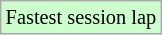<table class="wikitable" style="font-size: 85%;">
<tr style="background:#ccffcc;">
<td>Fastest session lap</td>
</tr>
</table>
